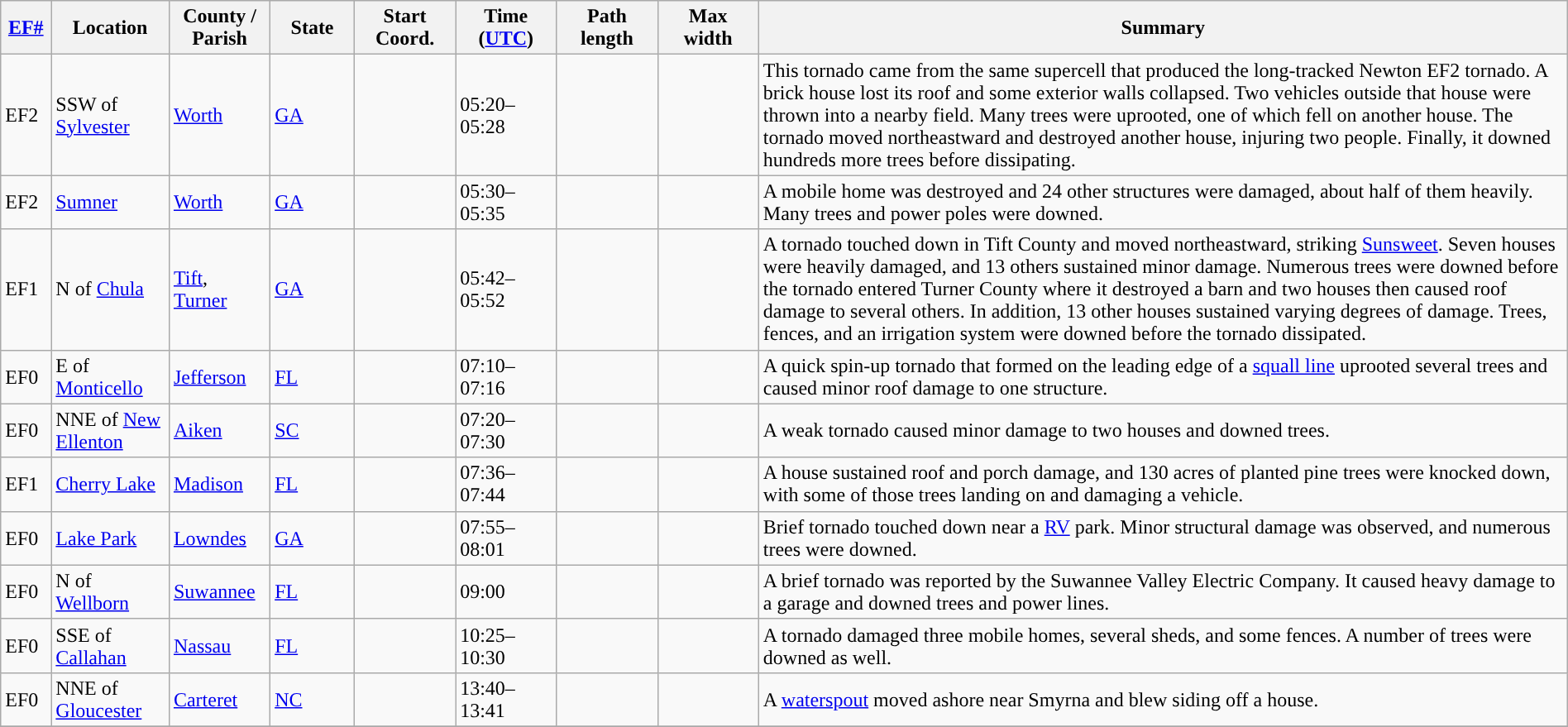<table class="wikitable sortable" style="width:100%;">
<tr>
<th scope="col"  style="width:3%; text-align:center;"><a href='#'>EF#</a></th>
<th scope="col"  style="width:7%; text-align:center;" class="unsortable">Location</th>
<th scope="col"  style="width:6%; text-align:center;" class="unsortable">County / Parish</th>
<th scope="col"  style="width:5%; text-align:center;">State</th>
<th scope="col"  style="width:6%; text-align:center;">Start Coord.</th>
<th scope="col"  style="width:6%; text-align:center;">Time (<a href='#'>UTC</a>)</th>
<th scope="col"  style="width:6%; text-align:center;">Path length</th>
<th scope="col"  style="width:6%; text-align:center;">Max width</th>
<th scope="col" class="unsortable" style="width:48%; text-align:center;">Summary</th>
</tr>
<tr>
<td>EF2</td>
<td>SSW of <a href='#'>Sylvester</a></td>
<td><a href='#'>Worth</a></td>
<td><a href='#'>GA</a></td>
<td></td>
<td>05:20–05:28</td>
<td></td>
<td></td>
<td>This tornado came from the same supercell that produced the long-tracked Newton EF2 tornado. A brick house lost its roof and some exterior walls collapsed. Two vehicles outside that house were thrown into a nearby field. Many trees were uprooted, one of which fell on another house. The tornado moved northeastward and destroyed another house, injuring two people. Finally, it downed hundreds more trees before dissipating.</td>
</tr>
<tr>
<td>EF2</td>
<td><a href='#'>Sumner</a></td>
<td><a href='#'>Worth</a></td>
<td><a href='#'>GA</a></td>
<td></td>
<td>05:30–05:35</td>
<td></td>
<td></td>
<td>A mobile home was destroyed and 24 other structures were damaged, about half of them heavily. Many trees and power poles were downed.</td>
</tr>
<tr>
<td>EF1</td>
<td>N of <a href='#'>Chula</a></td>
<td><a href='#'>Tift</a>, <a href='#'>Turner</a></td>
<td><a href='#'>GA</a></td>
<td></td>
<td>05:42–05:52</td>
<td></td>
<td></td>
<td>A tornado touched down in Tift County and moved northeastward, striking <a href='#'>Sunsweet</a>. Seven houses were heavily damaged, and 13 others sustained minor damage. Numerous trees were downed before the tornado entered Turner County where it destroyed a barn and two houses then caused roof damage to several others. In addition, 13 other houses sustained varying degrees of damage. Trees, fences, and an irrigation system were downed before the tornado dissipated.</td>
</tr>
<tr>
<td>EF0</td>
<td>E of <a href='#'>Monticello</a></td>
<td><a href='#'>Jefferson</a></td>
<td><a href='#'>FL</a></td>
<td></td>
<td>07:10–07:16</td>
<td></td>
<td></td>
<td>A quick spin-up tornado that formed on the leading edge of a <a href='#'>squall line</a> uprooted several trees and caused minor roof damage to one structure.</td>
</tr>
<tr>
<td>EF0</td>
<td>NNE of <a href='#'>New Ellenton</a></td>
<td><a href='#'>Aiken</a></td>
<td><a href='#'>SC</a></td>
<td></td>
<td>07:20–07:30</td>
<td></td>
<td></td>
<td>A weak tornado caused minor damage to two houses and downed trees.</td>
</tr>
<tr>
<td>EF1</td>
<td><a href='#'>Cherry Lake</a></td>
<td><a href='#'>Madison</a></td>
<td><a href='#'>FL</a></td>
<td></td>
<td>07:36–07:44</td>
<td></td>
<td></td>
<td>A house sustained roof and porch damage, and 130 acres of planted pine trees were knocked down, with some of those trees landing on and damaging a vehicle.</td>
</tr>
<tr>
<td>EF0</td>
<td><a href='#'>Lake Park</a></td>
<td><a href='#'>Lowndes</a></td>
<td><a href='#'>GA</a></td>
<td></td>
<td>07:55–08:01</td>
<td></td>
<td></td>
<td>Brief tornado touched down near a <a href='#'>RV</a> park. Minor structural damage was observed, and numerous trees were downed.</td>
</tr>
<tr>
<td>EF0</td>
<td>N of <a href='#'>Wellborn</a></td>
<td><a href='#'>Suwannee</a></td>
<td><a href='#'>FL</a></td>
<td></td>
<td>09:00</td>
<td></td>
<td></td>
<td>A brief tornado was reported by the Suwannee Valley Electric Company. It caused heavy damage to a garage and downed trees and power lines.</td>
</tr>
<tr>
<td>EF0</td>
<td>SSE of <a href='#'>Callahan</a></td>
<td><a href='#'>Nassau</a></td>
<td><a href='#'>FL</a></td>
<td></td>
<td>10:25–10:30</td>
<td></td>
<td></td>
<td>A tornado damaged three mobile homes, several sheds, and some fences. A number of trees were downed as well.</td>
</tr>
<tr>
<td>EF0</td>
<td>NNE of <a href='#'>Gloucester</a></td>
<td><a href='#'>Carteret</a></td>
<td><a href='#'>NC</a></td>
<td></td>
<td>13:40–13:41</td>
<td></td>
<td></td>
<td>A <a href='#'>waterspout</a> moved ashore near Smyrna and blew siding off a house.</td>
</tr>
<tr>
</tr>
</table>
